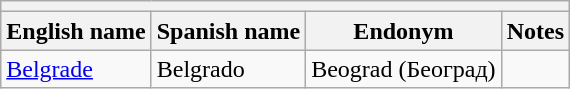<table class="wikitable sortable">
<tr>
<th colspan="4"></th>
</tr>
<tr>
<th>English name</th>
<th>Spanish name</th>
<th>Endonym</th>
<th>Notes</th>
</tr>
<tr>
<td><a href='#'>Belgrade</a></td>
<td>Belgrado</td>
<td>Beograd (Београд)</td>
<td></td>
</tr>
</table>
